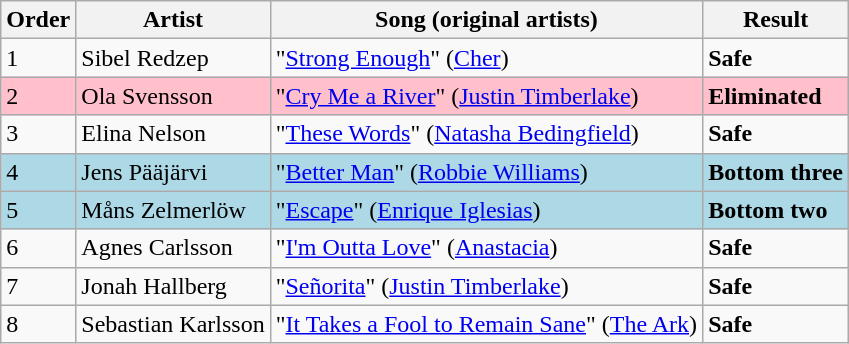<table class=wikitable>
<tr>
<th>Order</th>
<th>Artist</th>
<th>Song (original artists)</th>
<th>Result</th>
</tr>
<tr>
<td>1</td>
<td>Sibel Redzep</td>
<td>"<a href='#'>Strong Enough</a>" (<a href='#'>Cher</a>)</td>
<td><strong>Safe</strong></td>
</tr>
<tr style="background:pink;">
<td>2</td>
<td>Ola Svensson</td>
<td>"<a href='#'>Cry Me a River</a>" (<a href='#'>Justin Timberlake</a>)</td>
<td><strong>Eliminated</strong></td>
</tr>
<tr>
<td>3</td>
<td>Elina Nelson</td>
<td>"<a href='#'>These Words</a>" (<a href='#'>Natasha Bedingfield</a>)</td>
<td><strong>Safe</strong></td>
</tr>
<tr style="background:lightblue;">
<td>4</td>
<td>Jens Pääjärvi</td>
<td>"<a href='#'>Better Man</a>" (<a href='#'>Robbie Williams</a>)</td>
<td><strong>Bottom three</strong></td>
</tr>
<tr style="background:lightblue;">
<td>5</td>
<td>Måns Zelmerlöw</td>
<td>"<a href='#'>Escape</a>" (<a href='#'>Enrique Iglesias</a>)</td>
<td><strong>Bottom two</strong></td>
</tr>
<tr>
<td>6</td>
<td>Agnes Carlsson</td>
<td>"<a href='#'>I'm Outta Love</a>" (<a href='#'>Anastacia</a>)</td>
<td><strong>Safe</strong></td>
</tr>
<tr>
<td>7</td>
<td>Jonah Hallberg</td>
<td>"<a href='#'>Señorita</a>" (<a href='#'>Justin Timberlake</a>)</td>
<td><strong>Safe</strong></td>
</tr>
<tr>
<td>8</td>
<td>Sebastian Karlsson</td>
<td>"<a href='#'>It Takes a Fool to Remain Sane</a>" (<a href='#'>The Ark</a>)</td>
<td><strong>Safe</strong></td>
</tr>
</table>
